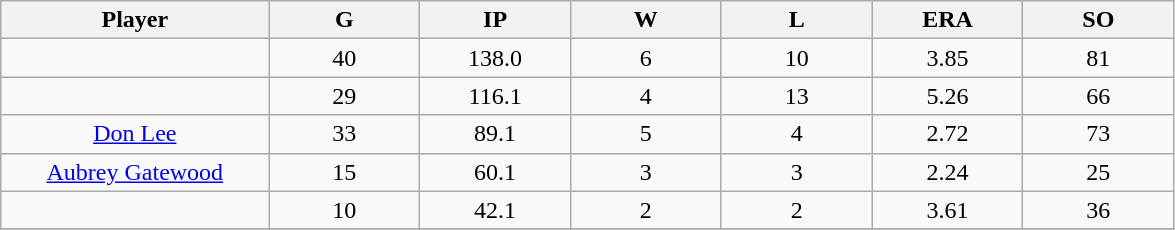<table class="wikitable sortable">
<tr>
<th bgcolor="#DDDDFF" width="16%">Player</th>
<th bgcolor="#DDDDFF" width="9%">G</th>
<th bgcolor="#DDDDFF" width="9%">IP</th>
<th bgcolor="#DDDDFF" width="9%">W</th>
<th bgcolor="#DDDDFF" width="9%">L</th>
<th bgcolor="#DDDDFF" width="9%">ERA</th>
<th bgcolor="#DDDDFF" width="9%">SO</th>
</tr>
<tr align="center">
<td></td>
<td>40</td>
<td>138.0</td>
<td>6</td>
<td>10</td>
<td>3.85</td>
<td>81</td>
</tr>
<tr align="center">
<td></td>
<td>29</td>
<td>116.1</td>
<td>4</td>
<td>13</td>
<td>5.26</td>
<td>66</td>
</tr>
<tr align="center">
<td><a href='#'>Don Lee</a></td>
<td>33</td>
<td>89.1</td>
<td>5</td>
<td>4</td>
<td>2.72</td>
<td>73</td>
</tr>
<tr align=center>
<td><a href='#'>Aubrey Gatewood</a></td>
<td>15</td>
<td>60.1</td>
<td>3</td>
<td>3</td>
<td>2.24</td>
<td>25</td>
</tr>
<tr align=center>
<td></td>
<td>10</td>
<td>42.1</td>
<td>2</td>
<td>2</td>
<td>3.61</td>
<td>36</td>
</tr>
<tr align="center">
</tr>
</table>
